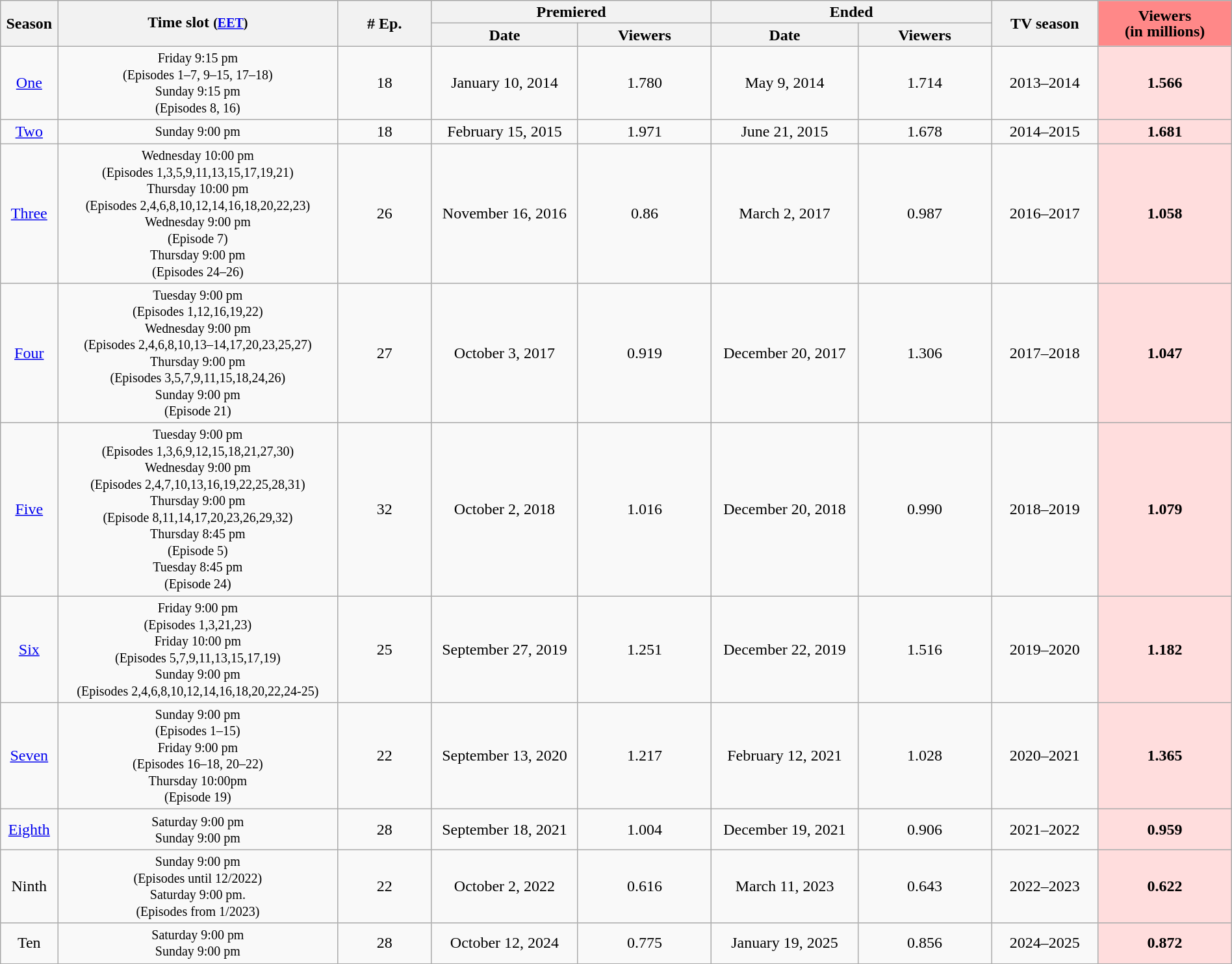<table class="wikitable" style="text-align:center; line-height:16px; width:100%;">
<tr>
<th style="width:04%;" rowspan="2">Season</th>
<th style="width:21%;" rowspan="2">Time slot <small>(<a href='#'>EET</a>)</small></th>
<th style="width:07%;" rowspan="2"># Ep.</th>
<th style="width:21%;" colspan="2">Premiered</th>
<th style="width:21%;" colspan="2">Ended</th>
<th style="width:08%;" rowspan="2">TV season</th>
<th style="width:10%; background:#ff8888;" rowspan="2">Viewers<br>(in millions)</th>
</tr>
<tr>
<th style="width:11%;">Date</th>
<th style="width:10%;">Viewers<br><small></small></th>
<th style="width:11%;">Date</th>
<th style="width:10%;">Viewers<br><small></small></th>
</tr>
<tr>
<td><a href='#'>One</a></td>
<td><small>Friday 9:15 pm<br>(Episodes 1–7, 9–15, 17–18)<br>Sunday 9:15 pm<br>(Episodes 8, 16)</small></td>
<td>18</td>
<td>January 10, 2014</td>
<td>1.780</td>
<td>May 9, 2014</td>
<td>1.714</td>
<td>2013–2014</td>
<td style="background:#ffdddd;"><strong>1.566</strong></td>
</tr>
<tr>
<td><a href='#'>Two</a></td>
<td><small>Sunday 9:00 pm</small></td>
<td>18</td>
<td>February 15, 2015</td>
<td>1.971</td>
<td>June 21, 2015</td>
<td>1.678</td>
<td>2014–2015</td>
<td style="background:#ffdddd;"><strong>1.681</strong></td>
</tr>
<tr>
<td><a href='#'>Three</a></td>
<td><small>Wednesday 10:00 pm<br>(Episodes 1,3,5,9,11,13,15,17,19,21)<br>Thursday 10:00 pm<br>(Episodes 2,4,6,8,10,12,14,16,18,20,22,23)<br>Wednesday 9:00 pm<br>(Episode 7)<br>Thursday 9:00 pm<br> (Episodes 24–26)</small></td>
<td>26</td>
<td>November 16, 2016</td>
<td>0.86</td>
<td>March 2, 2017</td>
<td>0.987</td>
<td>2016–2017</td>
<td style="background:#ffdddd;"><strong>1.058</strong></td>
</tr>
<tr>
<td><a href='#'>Four</a></td>
<td><small>Tuesday 9:00 pm<br>(Episodes 1,12,16,19,22)<br>Wednesday 9:00 pm<br>(Episodes 2,4,6,8,10,13–14,17,20,23,25,27)<br>Thursday 9:00 pm<br>(Episodes 3,5,7,9,11,15,18,24,26)<br>Sunday 9:00 pm<br>(Episode 21)</small></td>
<td>27</td>
<td>October 3, 2017</td>
<td>0.919</td>
<td>December 20, 2017</td>
<td>1.306</td>
<td>2017–2018</td>
<td style="background:#ffdddd;"><strong>1.047</strong></td>
</tr>
<tr>
<td><a href='#'>Five</a></td>
<td><small>Tuesday 9:00 pm<br>(Episodes 1,3,6,9,12,15,18,21,27,30)<br>Wednesday 9:00 pm<br>(Episodes 2,4,7,10,13,16,19,22,25,28,31)<br>Thursday 9:00 pm<br>(Episode 8,11,14,17,20,23,26,29,32)<br>Thursday 8:45 pm<br>(Episode 5)<br>Tuesday 8:45 pm<br>(Episode 24)</small></td>
<td>32</td>
<td>October 2, 2018</td>
<td>1.016</td>
<td>December 20, 2018</td>
<td>0.990</td>
<td>2018–2019</td>
<td style="background:#ffdddd;"><strong>1.079</strong></td>
</tr>
<tr>
<td><a href='#'>Six</a></td>
<td><small>Friday 9:00 pm<br>(Episodes 1,3,21,23)<br>Friday 10:00 pm<br>(Episodes 5,7,9,11,13,15,17,19)<br>Sunday 9:00 pm<br>(Episodes 2,4,6,8,10,12,14,16,18,20,22,24-25)</small></td>
<td>25</td>
<td>September 27, 2019</td>
<td>1.251</td>
<td>December 22, 2019</td>
<td>1.516</td>
<td>2019–2020</td>
<td style="background:#ffdddd;"><strong>1.182</strong></td>
</tr>
<tr>
<td><a href='#'>Seven</a></td>
<td><small>Sunday 9:00 pm<br>(Episodes 1–15)<br>Friday 9:00 pm<br>(Episodes 16–18, 20–22)<br>Thursday 10:00pm<br>(Episode 19)</small></td>
<td>22</td>
<td>September 13, 2020</td>
<td>1.217</td>
<td>February 12, 2021</td>
<td>1.028</td>
<td>2020–2021</td>
<td style="background:#ffdddd;"><strong>1.365</strong></td>
</tr>
<tr>
<td><a href='#'>Eighth</a></td>
<td><small>Saturday 9:00 pm<br>Sunday 9:00 pm</small></td>
<td>28</td>
<td>September 18, 2021</td>
<td>1.004</td>
<td>December 19, 2021</td>
<td>0.906</td>
<td>2021–2022</td>
<td style="background:#ffdddd;"><strong>0.959</strong></td>
</tr>
<tr>
<td>Ninth</td>
<td><small>Sunday 9:00 pm<br>(Episodes until 12/2022)<br>Saturday 9:00 pm.<br>(Episodes from 1/2023)</small> </td>
<td>22</td>
<td>October 2, 2022</td>
<td>0.616</td>
<td>March 11, 2023</td>
<td>0.643</td>
<td>2022–2023</td>
<td style="background:#ffdddd;"><strong>0.622</strong></td>
</tr>
<tr>
<td>Ten</td>
<td><small>Saturday 9:00 pm<br>Sunday 9:00 pm</small></td>
<td>28</td>
<td>October 12, 2024</td>
<td>0.775</td>
<td>January 19, 2025</td>
<td>0.856</td>
<td>2024–2025</td>
<td style="background:#ffdddd;"><strong>0.872</strong></td>
</tr>
<tr>
</tr>
</table>
